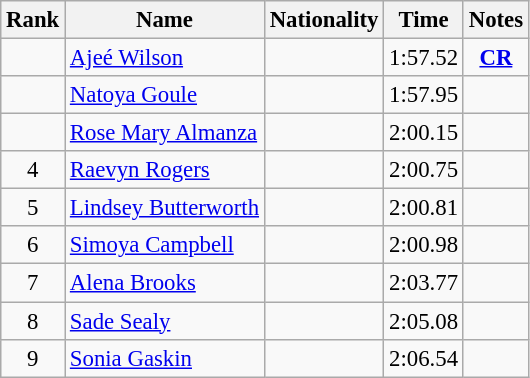<table class="wikitable sortable" style="text-align:center;font-size:95%">
<tr>
<th>Rank</th>
<th>Name</th>
<th>Nationality</th>
<th>Time</th>
<th>Notes</th>
</tr>
<tr>
<td></td>
<td align=left><a href='#'>Ajeé Wilson</a></td>
<td align=left></td>
<td>1:57.52</td>
<td><strong><a href='#'>CR</a></strong></td>
</tr>
<tr>
<td></td>
<td align=left><a href='#'>Natoya Goule</a></td>
<td align=left></td>
<td>1:57.95</td>
<td></td>
</tr>
<tr>
<td></td>
<td align=left><a href='#'>Rose Mary Almanza</a></td>
<td align=left></td>
<td>2:00.15</td>
<td></td>
</tr>
<tr>
<td>4</td>
<td align=left><a href='#'>Raevyn Rogers</a></td>
<td align=left></td>
<td>2:00.75</td>
<td></td>
</tr>
<tr>
<td>5</td>
<td align=left><a href='#'>Lindsey Butterworth</a></td>
<td align=left></td>
<td>2:00.81</td>
<td></td>
</tr>
<tr>
<td>6</td>
<td align=left><a href='#'>Simoya Campbell</a></td>
<td align=left></td>
<td>2:00.98</td>
<td></td>
</tr>
<tr>
<td>7</td>
<td align=left><a href='#'>Alena Brooks</a></td>
<td align=left></td>
<td>2:03.77</td>
<td></td>
</tr>
<tr>
<td>8</td>
<td align=left><a href='#'>Sade Sealy</a></td>
<td align=left></td>
<td>2:05.08</td>
<td></td>
</tr>
<tr>
<td>9</td>
<td align=left><a href='#'>Sonia Gaskin</a></td>
<td align=left></td>
<td>2:06.54</td>
<td></td>
</tr>
</table>
